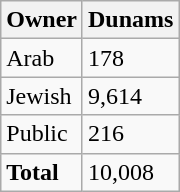<table class="wikitable">
<tr>
<th>Owner</th>
<th>Dunams</th>
</tr>
<tr>
<td>Arab</td>
<td>178</td>
</tr>
<tr>
<td>Jewish</td>
<td>9,614</td>
</tr>
<tr>
<td>Public</td>
<td>216</td>
</tr>
<tr>
<td><strong>Total</strong></td>
<td>10,008</td>
</tr>
</table>
